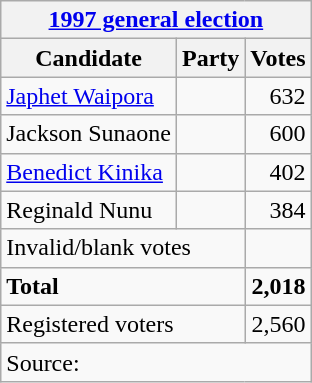<table class=wikitable style=text-align:left>
<tr>
<th colspan=3><a href='#'>1997 general election</a></th>
</tr>
<tr>
<th>Candidate</th>
<th>Party</th>
<th>Votes</th>
</tr>
<tr>
<td><a href='#'>Japhet Waipora</a></td>
<td></td>
<td align=right>632</td>
</tr>
<tr>
<td>Jackson Sunaone</td>
<td></td>
<td align=right>600</td>
</tr>
<tr>
<td><a href='#'>Benedict Kinika</a></td>
<td></td>
<td align=right>402</td>
</tr>
<tr>
<td>Reginald Nunu</td>
<td></td>
<td align=right>384</td>
</tr>
<tr>
<td colspan=2>Invalid/blank votes</td>
<td></td>
</tr>
<tr>
<td colspan=2><strong>Total</strong></td>
<td align=right><strong>2,018</strong></td>
</tr>
<tr>
<td colspan=2>Registered voters</td>
<td align=right>2,560</td>
</tr>
<tr>
<td colspan=3>Source: </td>
</tr>
</table>
